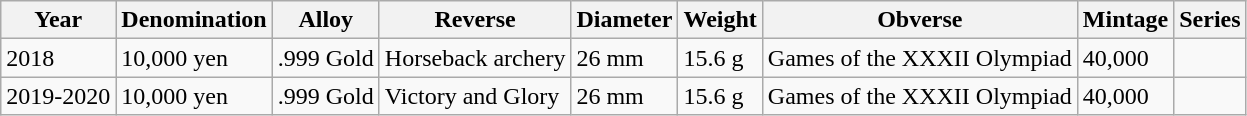<table class="wikitable">
<tr>
<th>Year</th>
<th>Denomination</th>
<th>Alloy</th>
<th>Reverse</th>
<th>Diameter</th>
<th>Weight</th>
<th>Obverse</th>
<th>Mintage</th>
<th>Series</th>
</tr>
<tr>
<td>2018</td>
<td>10,000 yen</td>
<td>.999 Gold</td>
<td>Horseback archery</td>
<td>26 mm</td>
<td>15.6 g</td>
<td>Games of the XXXII Olympiad</td>
<td>40,000</td>
<td></td>
</tr>
<tr>
<td>2019-2020</td>
<td>10,000 yen</td>
<td>.999 Gold</td>
<td>Victory and Glory</td>
<td>26 mm</td>
<td>15.6 g</td>
<td>Games of the XXXII Olympiad</td>
<td>40,000</td>
<td></td>
</tr>
</table>
